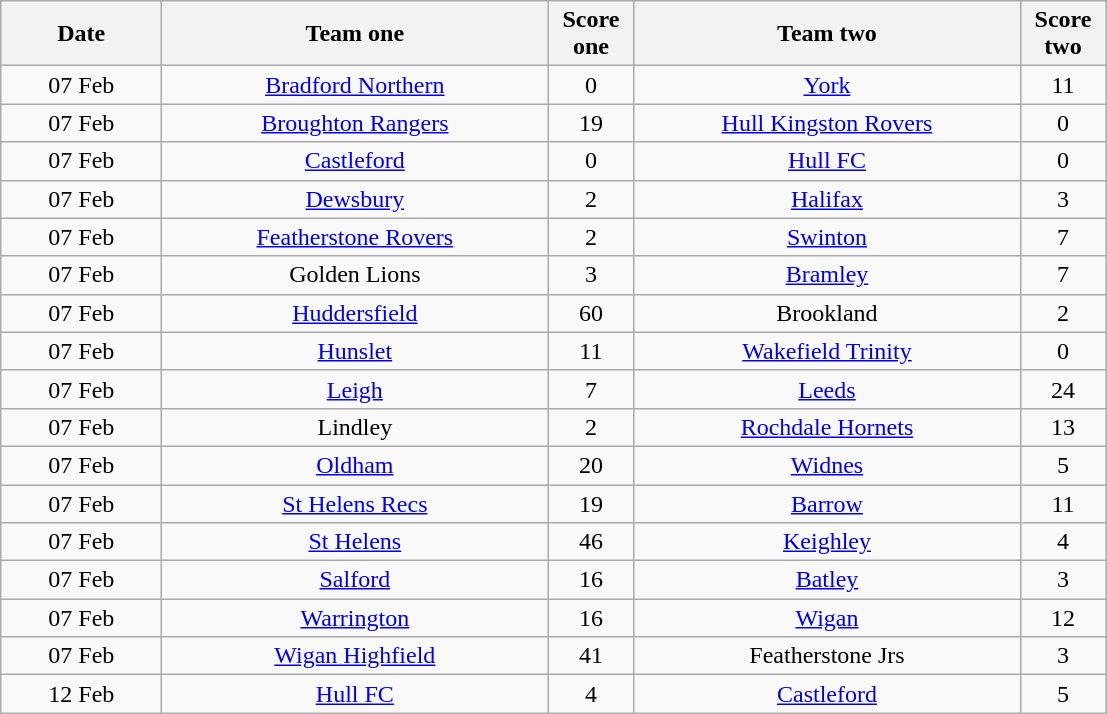<table class="wikitable" style="text-align: center">
<tr>
<th width=100>Date</th>
<th width=250>Team one</th>
<th width=50>Score one</th>
<th width=250>Team two</th>
<th width=50>Score two</th>
</tr>
<tr>
<td>07 Feb</td>
<td><a href='#'>Bradford Northern</a></td>
<td>0</td>
<td><a href='#'>York</a></td>
<td>11</td>
</tr>
<tr>
<td>07 Feb</td>
<td><a href='#'>Broughton Rangers</a></td>
<td>19</td>
<td><a href='#'>Hull Kingston Rovers</a></td>
<td>0</td>
</tr>
<tr>
<td>07 Feb</td>
<td><a href='#'>Castleford</a></td>
<td>0</td>
<td><a href='#'>Hull FC</a></td>
<td>0</td>
</tr>
<tr>
<td>07 Feb</td>
<td><a href='#'>Dewsbury</a></td>
<td>2</td>
<td><a href='#'>Halifax</a></td>
<td>3</td>
</tr>
<tr>
<td>07 Feb</td>
<td><a href='#'>Featherstone Rovers</a></td>
<td>2</td>
<td><a href='#'>Swinton</a></td>
<td>7</td>
</tr>
<tr>
<td>07 Feb</td>
<td>Golden Lions</td>
<td>3</td>
<td><a href='#'>Bramley</a></td>
<td>7</td>
</tr>
<tr>
<td>07 Feb</td>
<td><a href='#'>Huddersfield</a></td>
<td>60</td>
<td>Brookland</td>
<td>2</td>
</tr>
<tr>
<td>07 Feb</td>
<td><a href='#'>Hunslet</a></td>
<td>11</td>
<td><a href='#'>Wakefield Trinity</a></td>
<td>0</td>
</tr>
<tr>
<td>07 Feb</td>
<td><a href='#'>Leigh</a></td>
<td>7</td>
<td><a href='#'>Leeds</a></td>
<td>24</td>
</tr>
<tr>
<td>07 Feb</td>
<td>Lindley</td>
<td>2</td>
<td><a href='#'>Rochdale Hornets</a></td>
<td>13</td>
</tr>
<tr>
<td>07 Feb</td>
<td><a href='#'>Oldham</a></td>
<td>20</td>
<td><a href='#'>Widnes</a></td>
<td>5</td>
</tr>
<tr>
<td>07 Feb</td>
<td><a href='#'>St Helens Recs</a></td>
<td>19</td>
<td><a href='#'>Barrow</a></td>
<td>11</td>
</tr>
<tr>
<td>07 Feb</td>
<td><a href='#'>St Helens</a></td>
<td>46</td>
<td><a href='#'>Keighley</a></td>
<td>4</td>
</tr>
<tr>
<td>07 Feb</td>
<td><a href='#'>Salford</a></td>
<td>16</td>
<td><a href='#'>Batley</a></td>
<td>3</td>
</tr>
<tr>
<td>07 Feb</td>
<td><a href='#'>Warrington</a></td>
<td>16</td>
<td><a href='#'>Wigan</a></td>
<td>12</td>
</tr>
<tr>
<td>07 Feb</td>
<td><a href='#'>Wigan Highfield</a></td>
<td>41</td>
<td>Featherstone Jrs</td>
<td>3</td>
</tr>
<tr>
<td>12 Feb</td>
<td><a href='#'>Hull FC</a></td>
<td>4</td>
<td><a href='#'>Castleford</a></td>
<td>5</td>
</tr>
</table>
